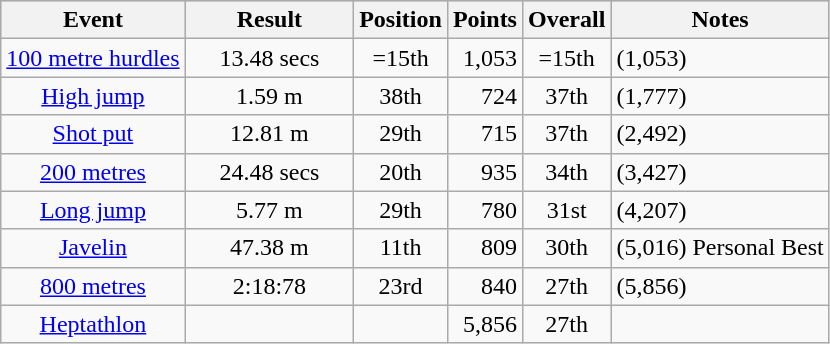<table class="wikitable">
<tr style="background: #cccccc">
<th>Event</th>
<th width=105>Result</th>
<th>Position</th>
<th>Points</th>
<th width=50>Overall</th>
<th>Notes</th>
</tr>
<tr>
<td align="center"><a href='#'>100 metre hurdles</a></td>
<td align="center">13.48 secs</td>
<td align="center">=15th</td>
<td align="right">1,053</td>
<td align="center">=15th</td>
<td>(1,053)</td>
</tr>
<tr>
<td align="center"><a href='#'>High jump</a></td>
<td align="center">1.59 m</td>
<td align="center">38th</td>
<td align="right">724</td>
<td align="center">37th</td>
<td>(1,777)</td>
</tr>
<tr>
<td align="center"><a href='#'>Shot put</a></td>
<td align="center">12.81 m</td>
<td align="center">29th</td>
<td align="right">715</td>
<td align="center">37th</td>
<td>(2,492)</td>
</tr>
<tr>
<td align="center"><a href='#'>200 metres</a></td>
<td align="center">24.48 secs</td>
<td align="center">20th</td>
<td align="right">935</td>
<td align="center">34th</td>
<td>(3,427)</td>
</tr>
<tr>
<td align="center"><a href='#'>Long jump</a></td>
<td align="center">5.77 m</td>
<td align="center">29th</td>
<td align="right">780</td>
<td align="center">31st</td>
<td>(4,207)</td>
</tr>
<tr>
<td align="center"><a href='#'>Javelin</a></td>
<td align="center">47.38 m</td>
<td align="center">11th</td>
<td align="right">809</td>
<td align="center">30th</td>
<td>(5,016) Personal Best</td>
</tr>
<tr>
<td align="center"><a href='#'>800 metres</a></td>
<td align="center">2:18:78</td>
<td align="center">23rd</td>
<td align="right">840</td>
<td align="center">27th</td>
<td>(5,856)</td>
</tr>
<tr>
<td align="center"><a href='#'>Heptathlon</a></td>
<td></td>
<td></td>
<td align="right">5,856</td>
<td align="center">27th</td>
<td></td>
</tr>
</table>
